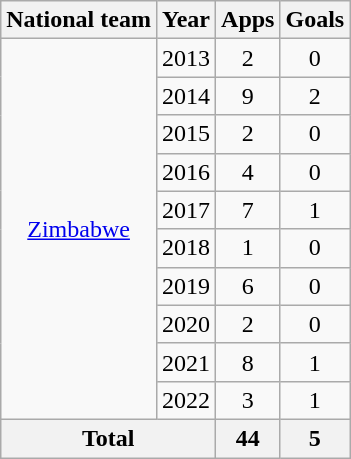<table class="wikitable" style="text-align:center">
<tr>
<th>National team</th>
<th>Year</th>
<th>Apps</th>
<th>Goals</th>
</tr>
<tr>
<td rowspan="10"><a href='#'>Zimbabwe</a></td>
<td>2013</td>
<td>2</td>
<td>0</td>
</tr>
<tr>
<td>2014</td>
<td>9</td>
<td>2</td>
</tr>
<tr>
<td>2015</td>
<td>2</td>
<td>0</td>
</tr>
<tr>
<td>2016</td>
<td>4</td>
<td>0</td>
</tr>
<tr>
<td>2017</td>
<td>7</td>
<td>1</td>
</tr>
<tr>
<td>2018</td>
<td>1</td>
<td>0</td>
</tr>
<tr>
<td>2019</td>
<td>6</td>
<td>0</td>
</tr>
<tr>
<td>2020</td>
<td>2</td>
<td>0</td>
</tr>
<tr>
<td>2021</td>
<td>8</td>
<td>1</td>
</tr>
<tr>
<td>2022</td>
<td>3</td>
<td>1</td>
</tr>
<tr>
<th colspan="2">Total</th>
<th>44</th>
<th>5</th>
</tr>
</table>
